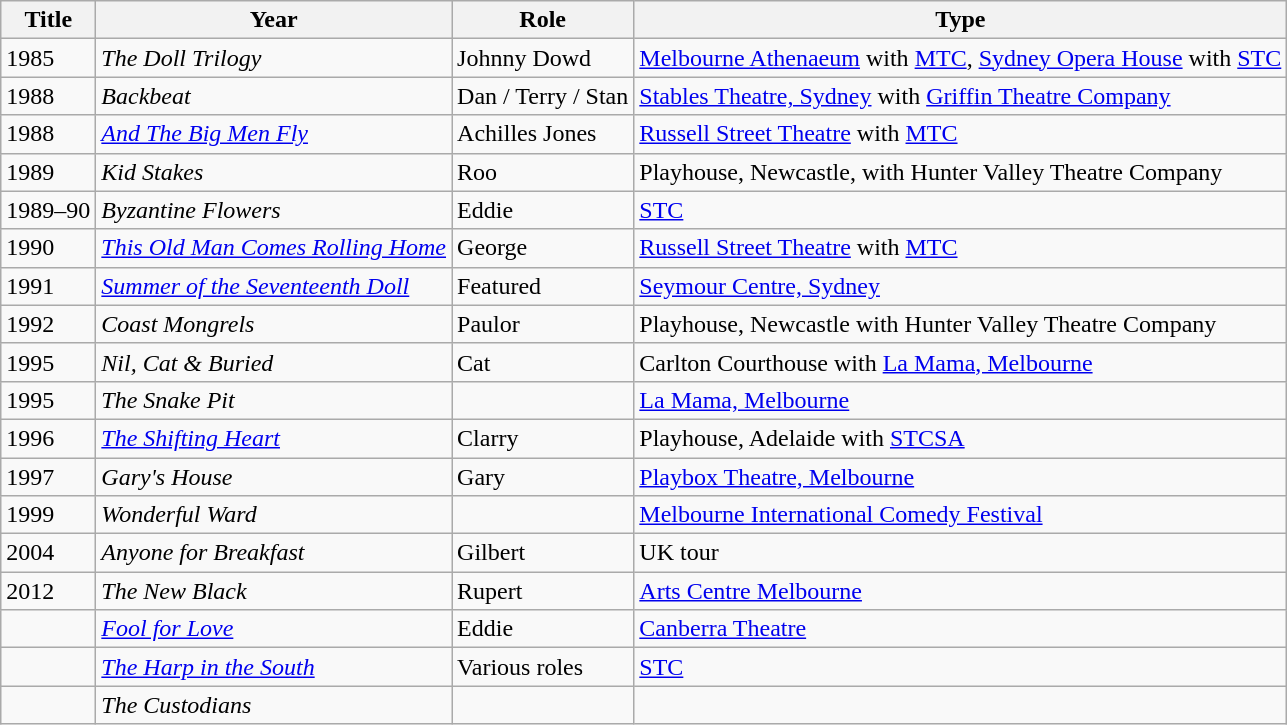<table class="wikitable">
<tr>
<th>Title</th>
<th>Year</th>
<th>Role</th>
<th>Type</th>
</tr>
<tr>
<td>1985</td>
<td><em>The Doll Trilogy</em></td>
<td>Johnny Dowd</td>
<td><a href='#'>Melbourne Athenaeum</a> with <a href='#'>MTC</a>, <a href='#'>Sydney Opera House</a> with <a href='#'>STC</a></td>
</tr>
<tr>
<td>1988</td>
<td><em>Backbeat</em></td>
<td>Dan / Terry / Stan</td>
<td><a href='#'>Stables Theatre, Sydney</a> with <a href='#'>Griffin Theatre Company</a></td>
</tr>
<tr>
<td>1988</td>
<td><em><a href='#'>And The Big Men Fly</a></em></td>
<td>Achilles Jones</td>
<td><a href='#'>Russell Street Theatre</a> with <a href='#'>MTC</a></td>
</tr>
<tr>
<td>1989</td>
<td><em>Kid Stakes</em></td>
<td>Roo</td>
<td>Playhouse, Newcastle, with Hunter Valley Theatre Company</td>
</tr>
<tr>
<td>1989–90</td>
<td><em>Byzantine Flowers</em></td>
<td>Eddie</td>
<td><a href='#'>STC</a></td>
</tr>
<tr>
<td>1990</td>
<td><em><a href='#'>This Old Man Comes Rolling Home</a></em></td>
<td>George</td>
<td><a href='#'>Russell Street Theatre</a> with <a href='#'>MTC</a></td>
</tr>
<tr>
<td>1991</td>
<td><em><a href='#'>Summer of the Seventeenth Doll</a></em></td>
<td>Featured</td>
<td><a href='#'>Seymour Centre, Sydney</a></td>
</tr>
<tr>
<td>1992</td>
<td><em>Coast Mongrels</em></td>
<td>Paulor</td>
<td>Playhouse, Newcastle with Hunter Valley Theatre Company</td>
</tr>
<tr>
<td>1995</td>
<td><em>Nil, Cat & Buried</em></td>
<td>Cat</td>
<td>Carlton Courthouse with <a href='#'>La Mama, Melbourne</a></td>
</tr>
<tr>
<td>1995</td>
<td><em>The Snake Pit</em></td>
<td></td>
<td><a href='#'>La Mama, Melbourne</a></td>
</tr>
<tr>
<td>1996</td>
<td><em><a href='#'>The Shifting Heart</a></em></td>
<td>Clarry</td>
<td>Playhouse, Adelaide with <a href='#'>STCSA</a></td>
</tr>
<tr>
<td>1997</td>
<td><em>Gary's House</em></td>
<td>Gary</td>
<td><a href='#'>Playbox Theatre, Melbourne</a></td>
</tr>
<tr>
<td>1999</td>
<td><em>Wonderful Ward</em></td>
<td></td>
<td><a href='#'>Melbourne International Comedy Festival</a></td>
</tr>
<tr>
<td>2004</td>
<td><em>Anyone for Breakfast</em></td>
<td>Gilbert</td>
<td>UK tour</td>
</tr>
<tr>
<td>2012</td>
<td><em>The New Black</em></td>
<td>Rupert</td>
<td><a href='#'>Arts Centre Melbourne</a></td>
</tr>
<tr>
<td></td>
<td><em><a href='#'>Fool for Love</a></em></td>
<td>Eddie</td>
<td><a href='#'>Canberra Theatre</a></td>
</tr>
<tr>
<td></td>
<td><em><a href='#'>The Harp in the South</a></em></td>
<td>Various roles</td>
<td><a href='#'>STC</a></td>
</tr>
<tr>
<td></td>
<td><em>The Custodians</em></td>
<td></td>
<td></td>
</tr>
</table>
